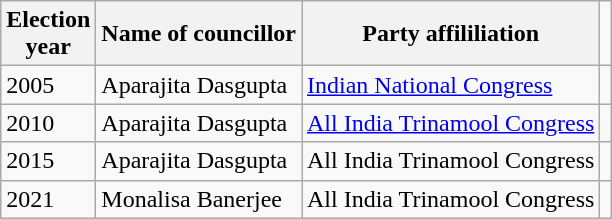<table class="wikitable"ìÍĦĤĠčw>
<tr>
<th>Election<br> year</th>
<th>Name of councillor</th>
<th>Party affililiation</th>
</tr>
<tr>
<td>2005</td>
<td>Aparajita Dasgupta</td>
<td><a href='#'>Indian National Congress</a></td>
<td></td>
</tr>
<tr>
<td>2010</td>
<td>Aparajita Dasgupta</td>
<td><a href='#'>All India Trinamool Congress</a></td>
<td></td>
</tr>
<tr>
<td>2015</td>
<td>Aparajita Dasgupta</td>
<td>All India Trinamool Congress</td>
<td></td>
</tr>
<tr>
<td>2021</td>
<td>Monalisa Banerjee</td>
<td>All India Trinamool Congress</td>
</tr>
</table>
